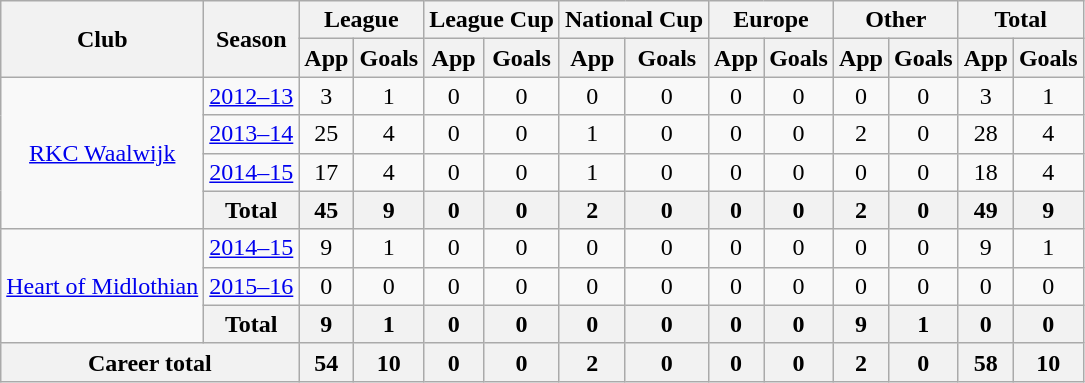<table class="wikitable">
<tr>
<th rowspan=2>Club</th>
<th rowspan=2>Season</th>
<th colspan=2>League</th>
<th colspan=2>League Cup</th>
<th colspan=2>National Cup</th>
<th colspan=2>Europe</th>
<th colspan=2>Other</th>
<th colspan=2>Total</th>
</tr>
<tr>
<th>App</th>
<th>Goals</th>
<th>App</th>
<th>Goals</th>
<th>App</th>
<th>Goals</th>
<th>App</th>
<th>Goals</th>
<th>App</th>
<th>Goals</th>
<th>App</th>
<th>Goals</th>
</tr>
<tr align=center>
<td rowspan=4><a href='#'>RKC Waalwijk</a></td>
<td><a href='#'>2012–13</a></td>
<td>3</td>
<td>1</td>
<td>0</td>
<td>0</td>
<td>0</td>
<td>0</td>
<td>0</td>
<td>0</td>
<td>0</td>
<td>0</td>
<td>3</td>
<td>1</td>
</tr>
<tr align=center>
<td><a href='#'>2013–14</a></td>
<td>25</td>
<td>4</td>
<td>0</td>
<td>0</td>
<td>1</td>
<td>0</td>
<td>0</td>
<td>0</td>
<td>2</td>
<td>0</td>
<td>28</td>
<td>4</td>
</tr>
<tr align=center>
<td><a href='#'>2014–15</a></td>
<td>17</td>
<td>4</td>
<td>0</td>
<td>0</td>
<td>1</td>
<td>0</td>
<td>0</td>
<td>0</td>
<td>0</td>
<td>0</td>
<td>18</td>
<td>4</td>
</tr>
<tr>
<th>Total</th>
<th>45</th>
<th>9</th>
<th>0</th>
<th>0</th>
<th>2</th>
<th>0</th>
<th>0</th>
<th>0</th>
<th>2</th>
<th>0</th>
<th>49</th>
<th>9</th>
</tr>
<tr align=center>
<td rowspan=3><a href='#'>Heart of Midlothian</a></td>
<td><a href='#'>2014–15</a></td>
<td>9</td>
<td>1</td>
<td>0</td>
<td>0</td>
<td>0</td>
<td>0</td>
<td>0</td>
<td>0</td>
<td>0</td>
<td>0</td>
<td>9</td>
<td>1</td>
</tr>
<tr align=center>
<td><a href='#'>2015–16</a></td>
<td>0</td>
<td>0</td>
<td>0</td>
<td>0</td>
<td>0</td>
<td>0</td>
<td>0</td>
<td>0</td>
<td>0</td>
<td>0</td>
<td>0</td>
<td>0   </td>
</tr>
<tr>
<th>Total</th>
<th>9</th>
<th>1</th>
<th>0</th>
<th>0</th>
<th>0</th>
<th>0</th>
<th>0</th>
<th>0</th>
<th>9</th>
<th>1</th>
<th>0</th>
<th>0</th>
</tr>
<tr>
<th colspan="2">Career total</th>
<th>54</th>
<th>10</th>
<th>0</th>
<th>0</th>
<th>2</th>
<th>0</th>
<th>0</th>
<th>0</th>
<th>2</th>
<th>0</th>
<th>58</th>
<th>10</th>
</tr>
</table>
